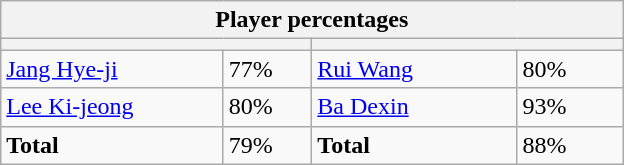<table class="wikitable">
<tr>
<th colspan=4 width=400>Player percentages</th>
</tr>
<tr>
<th colspan=2 width=200 style="white-space:nowrap;"></th>
<th colspan=2 width=200 style="white-space:nowrap;"></th>
</tr>
<tr>
<td><a href='#'>Jang Hye-ji</a></td>
<td>77%</td>
<td><a href='#'>Rui Wang</a></td>
<td>80%</td>
</tr>
<tr>
<td><a href='#'>Lee Ki-jeong</a></td>
<td>80%</td>
<td><a href='#'>Ba Dexin</a></td>
<td>93%</td>
</tr>
<tr>
<td><strong>Total</strong></td>
<td>79%</td>
<td><strong>Total</strong></td>
<td>88%</td>
</tr>
</table>
